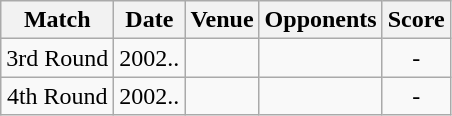<table class="wikitable" style="text-align:center;">
<tr>
<th>Match</th>
<th>Date</th>
<th>Venue</th>
<th>Opponents</th>
<th>Score</th>
</tr>
<tr>
<td>3rd Round</td>
<td>2002..</td>
<td><a href='#'></a></td>
<td><a href='#'></a></td>
<td>-</td>
</tr>
<tr>
<td>4th Round</td>
<td>2002..</td>
<td><a href='#'></a></td>
<td><a href='#'></a></td>
<td>-</td>
</tr>
</table>
